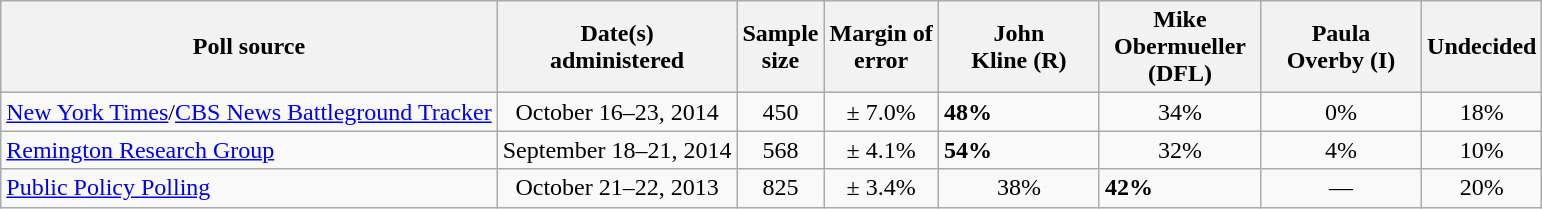<table class="wikitable">
<tr>
<th>Poll source</th>
<th>Date(s)<br>administered</th>
<th>Sample<br>size</th>
<th>Margin of<br>error</th>
<th style="width:100px;">John<br>Kline (R)</th>
<th style="width:100px;">Mike<br>Obermueller (DFL)</th>
<th style="width:100px;">Paula<br>Overby (I)</th>
<th>Undecided</th>
</tr>
<tr>
<td><a href='#'>New York Times</a>/<a href='#'>CBS News Battleground Tracker</a></td>
<td align=center>October 16–23, 2014</td>
<td align=center>450</td>
<td align=center>± 7.0%</td>
<td><strong>48%</strong></td>
<td align=center>34%</td>
<td align=center>0%</td>
<td align=center>18%</td>
</tr>
<tr>
<td><a href='#'>Remington Research Group</a></td>
<td align=center>September 18–21, 2014</td>
<td align=center>568</td>
<td align=center>± 4.1%</td>
<td><strong>54%</strong></td>
<td align=center>32%</td>
<td align=center>4%</td>
<td align=center>10%</td>
</tr>
<tr>
<td><a href='#'>Public Policy Polling</a></td>
<td align=center>October 21–22, 2013</td>
<td align=center>825</td>
<td align=center>± 3.4%</td>
<td align=center>38%</td>
<td><strong>42%</strong></td>
<td align=center>—</td>
<td align=center>20%</td>
</tr>
</table>
